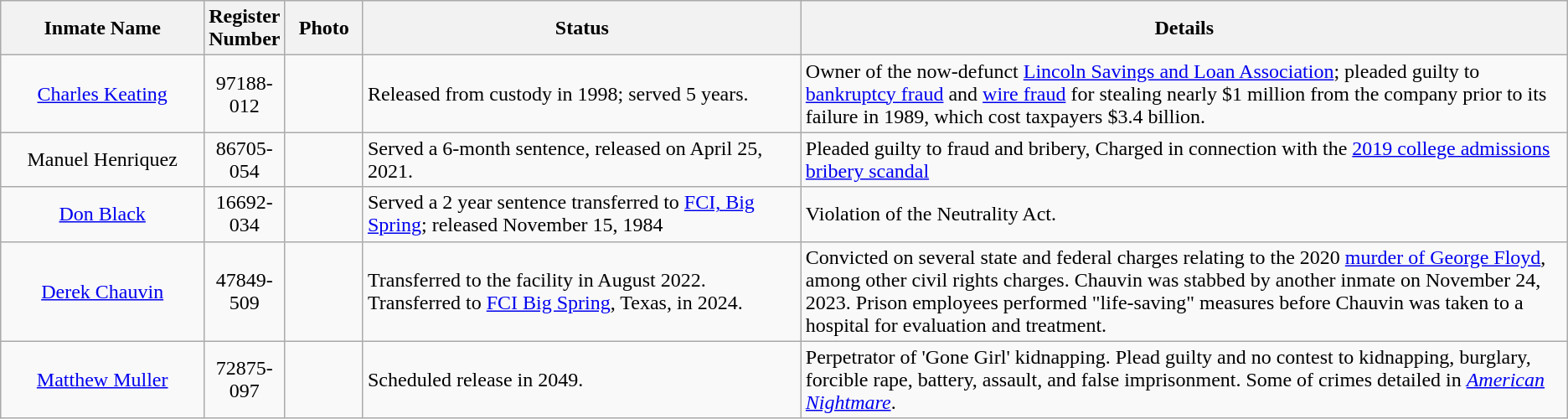<table class="wikitable sortable">
<tr>
<th width=13%>Inmate Name</th>
<th>Register Number</th>
<th width=5%>Photo</th>
<th width=28%>Status</th>
<th width=49%>Details</th>
</tr>
<tr>
<td style="text-align:center;"><a href='#'>Charles Keating</a></td>
<td style="text-align:center;">97188-012</td>
<td></td>
<td>Released from custody in 1998; served 5 years.</td>
<td>Owner of the now-defunct <a href='#'>Lincoln Savings and Loan Association</a>; pleaded guilty to <a href='#'>bankruptcy fraud</a> and <a href='#'>wire fraud</a> for stealing nearly $1 million from the company prior to its failure in 1989, which cost taxpayers $3.4 billion.</td>
</tr>
<tr>
<td style="text-align:center;">Manuel Henriquez</td>
<td style="text-align:center;">86705-054</td>
<td></td>
<td>Served a 6-month sentence, released on April 25, 2021.</td>
<td>Pleaded guilty to fraud and bribery, Charged in connection with the <a href='#'>2019 college admissions bribery scandal</a></td>
</tr>
<tr>
<td style="text-align:center;"><a href='#'>Don Black</a></td>
<td style="text-align:center;">16692-034</td>
<td></td>
<td>Served a 2 year sentence transferred to <a href='#'>FCI, Big Spring</a>; released November 15, 1984</td>
<td>Violation of the Neutrality Act.</td>
</tr>
<tr>
<td style="text-align:center;"><a href='#'>Derek Chauvin</a></td>
<td style="text-align:center;">47849-509</td>
<td></td>
<td>Transferred to the facility in August 2022. Transferred to <a href='#'>FCI Big Spring</a>, Texas, in 2024.</td>
<td>Convicted on several state and federal charges relating to the 2020 <a href='#'>murder of George Floyd</a>, among other civil rights charges. Chauvin was stabbed by another inmate on November 24, 2023. Prison employees performed "life-saving" measures before Chauvin was taken to a hospital for evaluation and treatment.</td>
</tr>
<tr>
<td style="text-align:center;"><a href='#'>Matthew Muller</a></td>
<td style="text-align:center;">72875-097</td>
<td></td>
<td>Scheduled release in 2049.</td>
<td>Perpetrator of 'Gone Girl' kidnapping. Plead guilty and no contest to kidnapping, burglary, forcible rape, battery, assault, and false imprisonment. Some of crimes detailed in <em><a href='#'>American Nightmare</a></em>.</td>
</tr>
</table>
